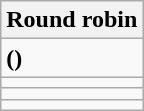<table class="wikitable" style="white-space: nowrap;">
<tr>
<th width=100%>Round robin</th>
</tr>
<tr>
<td> <strong>()</strong></td>
</tr>
<tr>
<td></td>
</tr>
<tr>
<td><strong></strong></td>
</tr>
<tr>
<td></td>
</tr>
</table>
